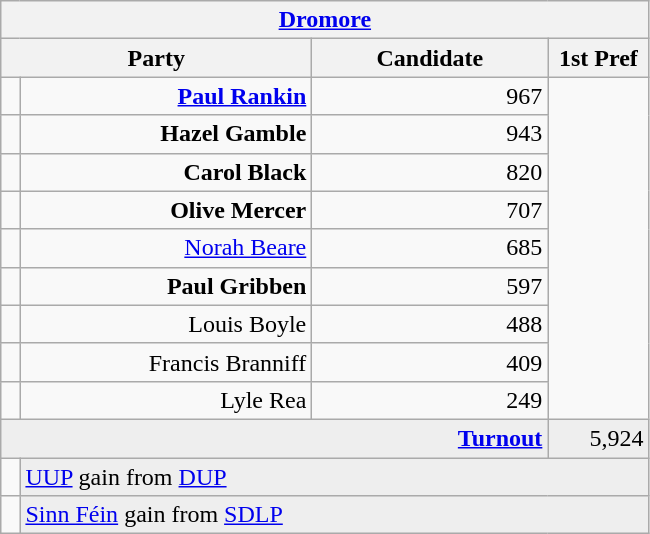<table class="wikitable">
<tr>
<th colspan="4" align="center"><a href='#'>Dromore</a></th>
</tr>
<tr>
<th colspan="2" align="center" width=200>Party</th>
<th width=150>Candidate</th>
<th width=60>1st Pref</th>
</tr>
<tr>
<td></td>
<td align="right"><strong><a href='#'>Paul Rankin</a></strong></td>
<td align="right">967</td>
</tr>
<tr>
<td></td>
<td align="right"><strong>Hazel Gamble</strong></td>
<td align="right">943</td>
</tr>
<tr>
<td></td>
<td align="right"><strong>Carol Black</strong></td>
<td align="right">820</td>
</tr>
<tr>
<td></td>
<td align="right"><strong>Olive Mercer</strong></td>
<td align="right">707</td>
</tr>
<tr>
<td></td>
<td align="right"><a href='#'>Norah Beare</a></td>
<td align="right">685</td>
</tr>
<tr>
<td></td>
<td align="right"><strong>Paul Gribben</strong></td>
<td align="right">597</td>
</tr>
<tr>
<td></td>
<td align="right">Louis Boyle</td>
<td align="right">488</td>
</tr>
<tr>
<td></td>
<td align="right">Francis Branniff</td>
<td align="right">409</td>
</tr>
<tr>
<td></td>
<td align="right">Lyle Rea</td>
<td align="right">249</td>
</tr>
<tr bgcolor="EEEEEE">
<td colspan=3 align="right"><strong><a href='#'>Turnout</a></strong></td>
<td align="right">5,924</td>
</tr>
<tr>
<td bgcolor=></td>
<td colspan=3 bgcolor="EEEEEE"><a href='#'>UUP</a> gain from <a href='#'>DUP</a></td>
</tr>
<tr>
<td bgcolor=></td>
<td colspan=3 bgcolor="EEEEEE"><a href='#'>Sinn Féin</a> gain from <a href='#'>SDLP</a></td>
</tr>
</table>
